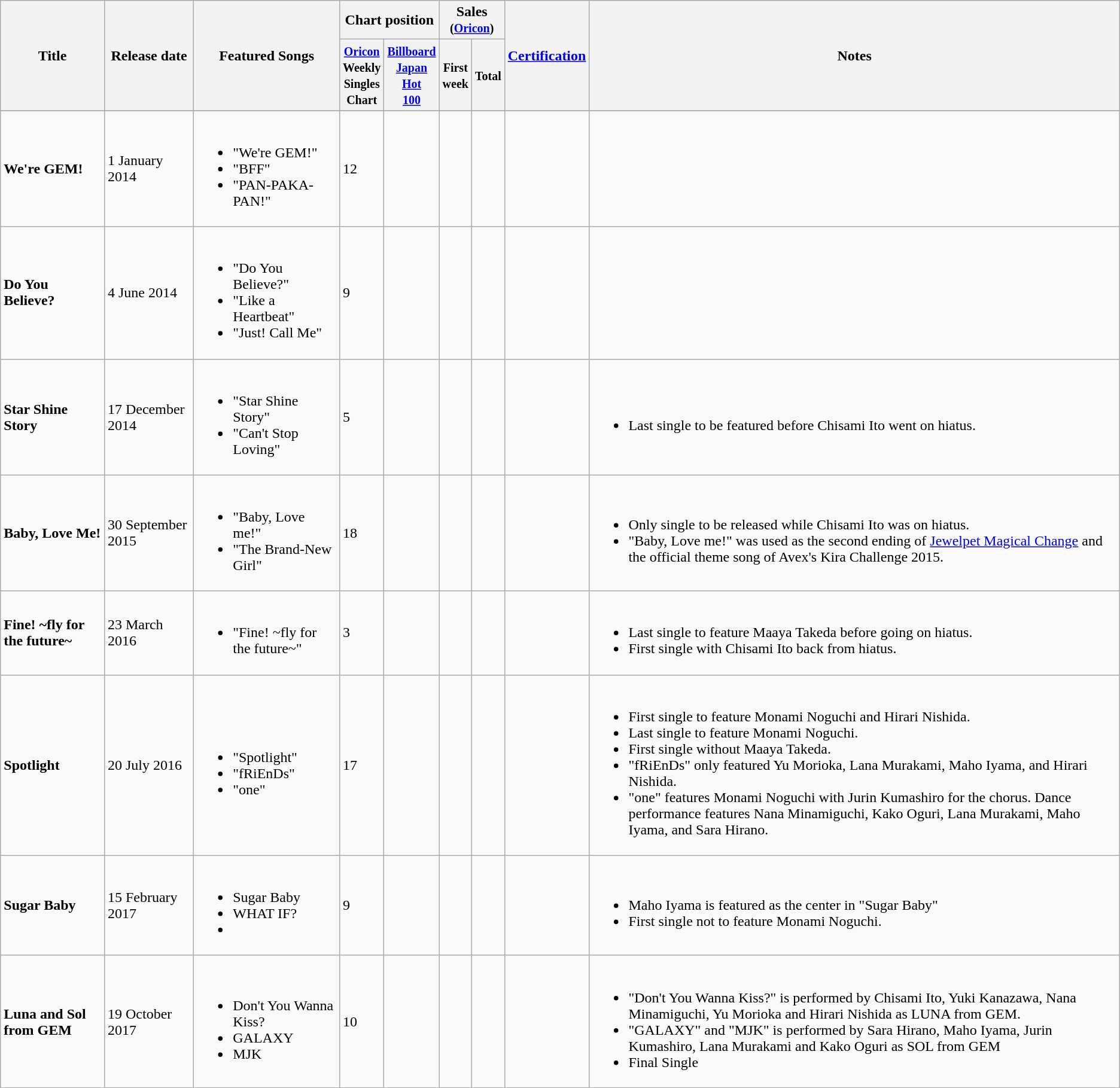<table class="wikitable">
<tr>
<th rowspan="2">Title</th>
<th rowspan="2">Release date</th>
<th rowspan="2">Featured Songs</th>
<th colspan="2">Chart position</th>
<th colspan="2">Sales<br><small>(<a href='#'>Oricon</a>)</small></th>
<th rowspan="2"><a href='#'>Certification</a></th>
<th rowspan="2">Notes</th>
</tr>
<tr>
<th><small><a href='#'>Oricon</a><br>Weekly<br>Singles<br>Chart</small></th>
<th><small><a href='#'>Billboard<br>Japan</a><br><a href='#'>Hot<br>100</a></small></th>
<th><small>First<br>week</small></th>
<th><small>Total</small></th>
</tr>
<tr>
</tr>
<tr>
<td style="text-align:left;"><strong>We're GEM!</strong></td>
<td style="text-align:left;">1 January 2014</td>
<td><br><ul><li>"We're GEM!"</li><li>"BFF"</li><li>"PAN-PAKA-PAN!"</li></ul></td>
<td>12</td>
<td></td>
<td style="text-align:right;"></td>
<td style="text-align:right;"></td>
<td></td>
<td></td>
</tr>
<tr>
<td style="text-align:left;"><strong>Do You Believe?</strong></td>
<td style="text-align:left;">4 June 2014</td>
<td><br><ul><li>"Do You Believe?"</li><li>"Like a Heartbeat"</li><li>"Just! Call Me"</li></ul></td>
<td>9</td>
<td></td>
<td style="text-align:right;"></td>
<td style="text-align:right;"></td>
<td></td>
<td></td>
</tr>
<tr>
<td style="text-align:left;"><strong>Star Shine Story</strong></td>
<td style="text-align:left;">17 December 2014</td>
<td><br><ul><li>"Star Shine Story"</li><li>"Can't Stop Loving"</li></ul></td>
<td>5</td>
<td></td>
<td style="text-align:right;"></td>
<td style="text-align:right;"></td>
<td></td>
<td><br><ul><li>Last single to be featured before Chisami Ito went on hiatus.</li></ul></td>
</tr>
<tr>
<td style="text-align:left;"><strong>Baby, Love Me!</strong></td>
<td style="text-align:left;">30 September 2015</td>
<td><br><ul><li>"Baby, Love me!"</li><li>"The Brand-New Girl"</li></ul></td>
<td>18</td>
<td></td>
<td style="text-align:right;"></td>
<td style="text-align:right;"></td>
<td></td>
<td><br><ul><li>Only single to be released while Chisami Ito was on hiatus.</li><li>"Baby, Love me!" was used as the second ending of <a href='#'>Jewelpet Magical Change</a> and the official theme song of Avex's Kira Challenge 2015.</li></ul></td>
</tr>
<tr>
<td style="text-align:left;"><strong>Fine! ~fly for the future~</strong></td>
<td style="text-align:left;">23 March 2016</td>
<td><br><ul><li>"Fine! ~fly for the future~"</li></ul></td>
<td>3</td>
<td></td>
<td style="text-align:right;"></td>
<td style="text-align:right;"></td>
<td></td>
<td><br><ul><li>Last single to feature Maaya Takeda before going on hiatus.</li><li>First single with Chisami Ito back from hiatus.</li></ul></td>
</tr>
<tr>
<td style="text-align:left;"><strong>Spotlight</strong></td>
<td style="text-align:left;">20 July 2016</td>
<td><br><ul><li>"Spotlight"</li><li>"fRiEnDs"</li><li>"one"</li></ul></td>
<td>17</td>
<td></td>
<td style="text-align:right;"></td>
<td style="text-align:right;"></td>
<td></td>
<td><br><ul><li>First single to feature Monami Noguchi and Hirari Nishida.</li><li>Last single to feature Monami Noguchi.</li><li>First single without Maaya Takeda.</li><li>"fRiEnDs" only featured Yu Morioka, Lana Murakami, Maho Iyama, and Hirari Nishida.</li><li>"one" features Monami Noguchi with Jurin Kumashiro for the chorus. Dance performance features Nana Minamiguchi, Kako Oguri, Lana Murakami, Maho Iyama, and Sara Hirano.</li></ul></td>
</tr>
<tr>
<td style="text-align:left;"><strong>Sugar Baby</strong></td>
<td style="text-align:left;">15 February 2017</td>
<td><br><ul><li>Sugar Baby</li><li>WHAT IF?</li><li></li></ul></td>
<td>9</td>
<td></td>
<td style="text-align:right;"></td>
<td style="text-align:right;"></td>
<td></td>
<td><br><ul><li>Maho Iyama is featured as the center in "Sugar Baby"</li><li>First single not to feature Monami Noguchi.</li></ul></td>
</tr>
<tr>
<td style="text-align:left;"><strong>Luna and Sol from GEM</strong></td>
<td style="text-align:left;">19 October 2017</td>
<td><br><ul><li>Don't You Wanna Kiss?</li><li>GALAXY</li><li>MJK</li></ul></td>
<td>10</td>
<td></td>
<td style="text-align:right;"></td>
<td style="text-align:right;"></td>
<td></td>
<td><br><ul><li>"Don't You Wanna Kiss?" is performed by Chisami Ito, Yuki Kanazawa, Nana Minamiguchi, Yu Morioka and Hirari Nishida as LUNA from GEM.</li><li>"GALAXY" and "MJK" is performed by Sara Hirano, Maho Iyama, Jurin Kumashiro, Lana Murakami and Kako Oguri as SOL from GEM</li><li>Final Single</li></ul></td>
</tr>
<tr>
</tr>
</table>
